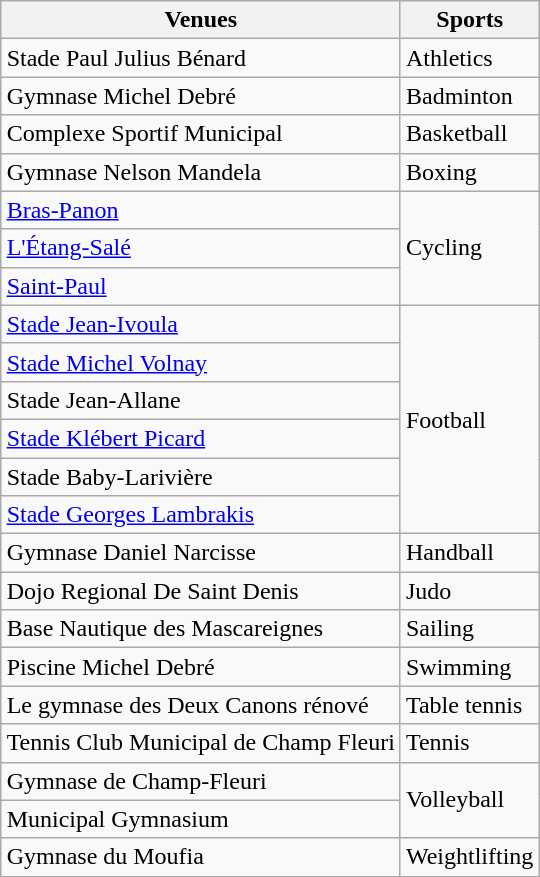<table class="wikitable collapsible collapsed" style="margin-left:auto;margin-right:auto">
<tr>
<th>Venues</th>
<th>Sports</th>
</tr>
<tr>
<td>Stade Paul Julius Bénard</td>
<td>Athletics</td>
</tr>
<tr>
<td>Gymnase Michel Debré</td>
<td>Badminton</td>
</tr>
<tr>
<td>Complexe Sportif Municipal</td>
<td>Basketball</td>
</tr>
<tr>
<td>Gymnase Nelson Mandela</td>
<td>Boxing</td>
</tr>
<tr>
<td><a href='#'>Bras-Panon</a></td>
<td rowspan=3>Cycling</td>
</tr>
<tr>
<td><a href='#'>L'Étang-Salé</a></td>
</tr>
<tr>
<td><a href='#'>Saint-Paul</a></td>
</tr>
<tr>
<td><a href='#'>Stade Jean-Ivoula</a></td>
<td rowspan=6>Football</td>
</tr>
<tr>
<td><a href='#'>Stade Michel Volnay</a></td>
</tr>
<tr>
<td>Stade Jean-Allane</td>
</tr>
<tr>
<td><a href='#'>Stade Klébert Picard</a></td>
</tr>
<tr>
<td>Stade Baby-Larivière</td>
</tr>
<tr>
<td><a href='#'>Stade Georges Lambrakis</a></td>
</tr>
<tr>
<td>Gymnase Daniel Narcisse</td>
<td>Handball</td>
</tr>
<tr>
<td>Dojo Regional De Saint Denis</td>
<td>Judo</td>
</tr>
<tr>
<td>Base Nautique des Mascareignes</td>
<td>Sailing</td>
</tr>
<tr>
<td>Piscine Michel Debré</td>
<td>Swimming</td>
</tr>
<tr>
<td>Le gymnase des Deux Canons rénové</td>
<td>Table tennis</td>
</tr>
<tr>
<td>Tennis Club Municipal de Champ Fleuri</td>
<td>Tennis</td>
</tr>
<tr>
<td>Gymnase de Champ-Fleuri</td>
<td rowspan=2>Volleyball</td>
</tr>
<tr>
<td>Municipal Gymnasium</td>
</tr>
<tr>
<td>Gymnase du Moufia</td>
<td>Weightlifting</td>
</tr>
</table>
